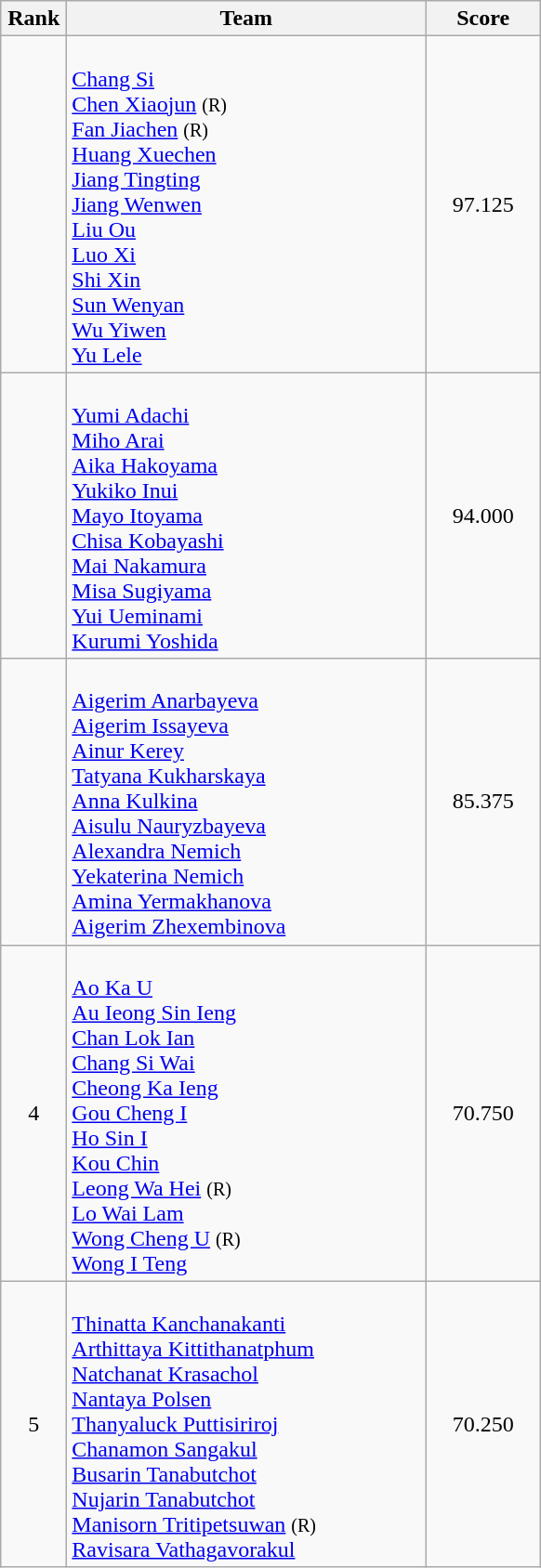<table class=wikitable style="text-align:center">
<tr>
<th width=40>Rank</th>
<th width=250>Team</th>
<th width=75>Score</th>
</tr>
<tr>
<td></td>
<td align=left><br><a href='#'>Chang Si</a><br><a href='#'>Chen Xiaojun</a> <small>(R)</small><br><a href='#'>Fan Jiachen</a> <small>(R)</small><br><a href='#'>Huang Xuechen</a><br><a href='#'>Jiang Tingting</a><br><a href='#'>Jiang Wenwen</a><br><a href='#'>Liu Ou</a><br><a href='#'>Luo Xi</a><br><a href='#'>Shi Xin</a><br><a href='#'>Sun Wenyan</a><br><a href='#'>Wu Yiwen</a><br><a href='#'>Yu Lele</a></td>
<td>97.125</td>
</tr>
<tr>
<td></td>
<td align=left><br><a href='#'>Yumi Adachi</a><br><a href='#'>Miho Arai</a><br><a href='#'>Aika Hakoyama</a><br><a href='#'>Yukiko Inui</a><br><a href='#'>Mayo Itoyama</a><br><a href='#'>Chisa Kobayashi</a><br><a href='#'>Mai Nakamura</a><br><a href='#'>Misa Sugiyama</a><br><a href='#'>Yui Ueminami</a><br><a href='#'>Kurumi Yoshida</a></td>
<td>94.000</td>
</tr>
<tr>
<td></td>
<td align=left><br><a href='#'>Aigerim Anarbayeva</a><br><a href='#'>Aigerim Issayeva</a><br><a href='#'>Ainur Kerey</a><br><a href='#'>Tatyana Kukharskaya</a><br><a href='#'>Anna Kulkina</a><br><a href='#'>Aisulu Nauryzbayeva</a><br><a href='#'>Alexandra Nemich</a><br><a href='#'>Yekaterina Nemich</a><br><a href='#'>Amina Yermakhanova</a><br><a href='#'>Aigerim Zhexembinova</a></td>
<td>85.375</td>
</tr>
<tr>
<td>4</td>
<td align=left><br><a href='#'>Ao Ka U</a><br><a href='#'>Au Ieong Sin Ieng</a><br><a href='#'>Chan Lok Ian</a><br><a href='#'>Chang Si Wai</a><br><a href='#'>Cheong Ka Ieng</a><br><a href='#'>Gou Cheng I</a><br><a href='#'>Ho Sin I</a><br><a href='#'>Kou Chin</a><br><a href='#'>Leong Wa Hei</a> <small>(R)</small><br><a href='#'>Lo Wai Lam</a><br><a href='#'>Wong Cheng U</a> <small>(R)</small><br><a href='#'>Wong I Teng</a></td>
<td>70.750</td>
</tr>
<tr>
<td>5</td>
<td align=left><br><a href='#'>Thinatta Kanchanakanti</a><br><a href='#'>Arthittaya Kittithanatphum</a><br><a href='#'>Natchanat Krasachol</a><br><a href='#'>Nantaya Polsen</a><br><a href='#'>Thanyaluck Puttisiriroj</a><br><a href='#'>Chanamon Sangakul</a><br><a href='#'>Busarin Tanabutchot</a><br><a href='#'>Nujarin Tanabutchot</a><br><a href='#'>Manisorn Tritipetsuwan</a> <small>(R)</small><br><a href='#'>Ravisara Vathagavorakul</a></td>
<td>70.250</td>
</tr>
</table>
